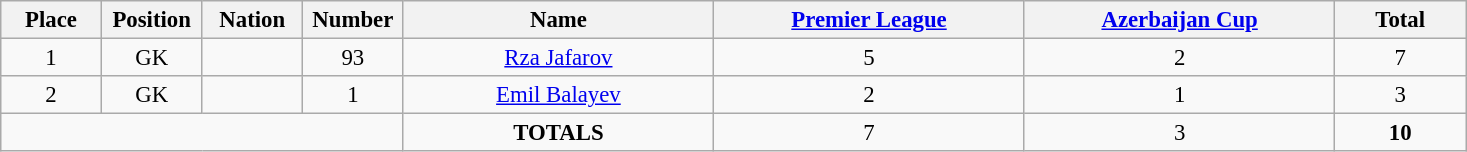<table class="wikitable" style="font-size: 95%; text-align: center;">
<tr>
<th width=60>Place</th>
<th width=60>Position</th>
<th width=60>Nation</th>
<th width=60>Number</th>
<th width=200>Name</th>
<th width=200><a href='#'>Premier League</a></th>
<th width=200><a href='#'>Azerbaijan Cup</a></th>
<th width=80><strong>Total</strong></th>
</tr>
<tr>
<td>1</td>
<td>GK</td>
<td></td>
<td>93</td>
<td><a href='#'>Rza Jafarov</a></td>
<td>5</td>
<td>2</td>
<td>7</td>
</tr>
<tr>
<td>2</td>
<td>GK</td>
<td></td>
<td>1</td>
<td><a href='#'>Emil Balayev</a></td>
<td>2</td>
<td>1</td>
<td>3</td>
</tr>
<tr>
<td colspan="4"></td>
<td><strong>TOTALS</strong></td>
<td>7</td>
<td>3</td>
<td><strong>10</strong></td>
</tr>
</table>
